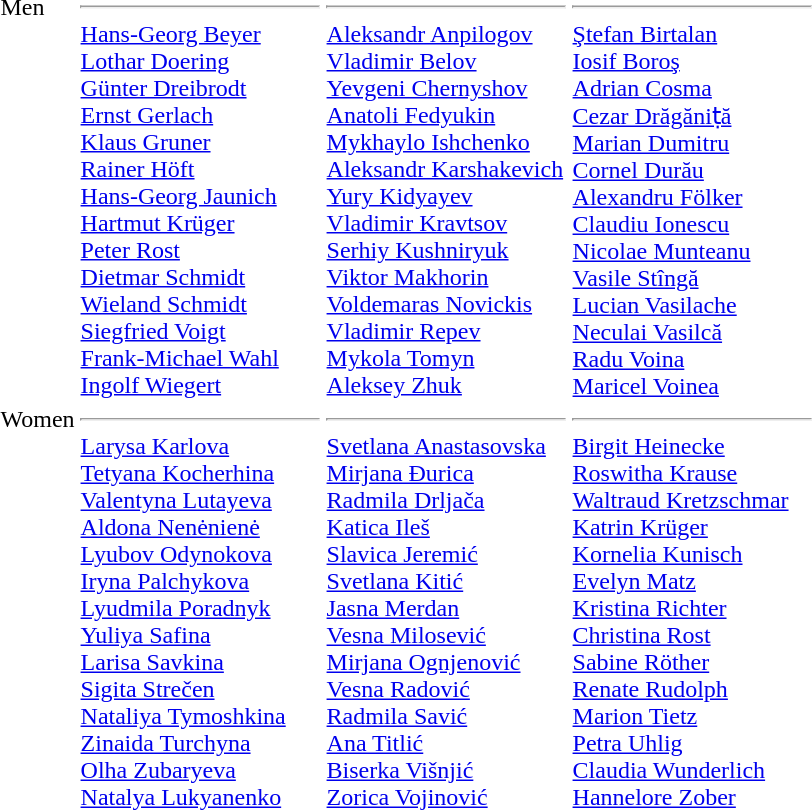<table>
<tr valign=top>
<td>Men <br></td>
<td width=160><hr><a href='#'>Hans-Georg Beyer</a><br><a href='#'>Lothar Doering</a><br><a href='#'>Günter Dreibrodt</a><br><a href='#'>Ernst Gerlach</a><br><a href='#'>Klaus Gruner</a><br><a href='#'>Rainer Höft</a><br><a href='#'>Hans-Georg Jaunich</a><br><a href='#'>Hartmut Krüger</a><br><a href='#'>Peter Rost</a><br><a href='#'>Dietmar Schmidt</a><br><a href='#'>Wieland Schmidt</a><br><a href='#'>Siegfried Voigt</a><br><a href='#'>Frank-Michael Wahl</a><br><a href='#'>Ingolf Wiegert</a></td>
<td width=160><hr><a href='#'>Aleksandr Anpilogov</a><br><a href='#'>Vladimir Belov</a><br><a href='#'>Yevgeni Chernyshov</a><br><a href='#'>Anatoli Fedyukin</a><br><a href='#'>Mykhaylo Ishchenko</a><br><a href='#'>Aleksandr Karshakevich</a><br><a href='#'>Yury Kidyayev</a><br><a href='#'>Vladimir Kravtsov</a><br><a href='#'>Serhiy Kushniryuk</a><br><a href='#'>Viktor Makhorin</a><br><a href='#'>Voldemaras Novickis</a><br><a href='#'>Vladimir Repev</a><br><a href='#'>Mykola Tomyn</a><br><a href='#'>Aleksey Zhuk</a></td>
<td width=160><hr><a href='#'>Ştefan Birtalan</a><br><a href='#'>Iosif Boroş</a><br><a href='#'>Adrian Cosma</a><br><a href='#'>Cezar Drăgăniṭă</a><br><a href='#'>Marian Dumitru</a><br><a href='#'>Cornel Durău</a><br><a href='#'>Alexandru Fölker</a><br><a href='#'>Claudiu Ionescu</a><br><a href='#'>Nicolae Munteanu</a><br><a href='#'>Vasile Stîngă</a><br><a href='#'>Lucian Vasilache</a><br><a href='#'>Neculai Vasilcă</a><br><a href='#'>Radu Voina</a><br><a href='#'>Maricel Voinea</a></td>
</tr>
<tr valign=top>
<td>Women <br></td>
<td><hr><a href='#'>Larysa Karlova</a><br><a href='#'>Tetyana Kocherhina</a><br><a href='#'>Valentyna Lutayeva</a><br><a href='#'>Aldona Nenėnienė</a><br><a href='#'>Lyubov Odynokova</a><br><a href='#'>Iryna Palchykova</a><br><a href='#'>Lyudmila Poradnyk</a><br><a href='#'>Yuliya Safina</a><br><a href='#'>Larisa Savkina</a><br><a href='#'>Sigita Strečen</a><br><a href='#'>Nataliya Tymoshkina</a><br><a href='#'>Zinaida Turchyna</a><br><a href='#'>Olha Zubaryeva</a><br><a href='#'>Natalya Lukyanenko</a></td>
<td><hr><a href='#'>Svetlana Anastasovska</a><br><a href='#'>Mirjana Đurica</a><br><a href='#'>Radmila Drljača</a><br><a href='#'>Katica Ileš</a><br><a href='#'>Slavica Jeremić</a><br><a href='#'>Svetlana Kitić</a><br><a href='#'>Jasna Merdan</a><br><a href='#'>Vesna Milosević</a><br><a href='#'>Mirjana Ognjenović</a><br><a href='#'>Vesna Radović</a><br><a href='#'>Radmila Savić</a><br><a href='#'>Ana Titlić</a><br><a href='#'>Biserka Višnjić</a><br><a href='#'>Zorica Vojinović</a></td>
<td><hr><a href='#'>Birgit Heinecke</a><br><a href='#'>Roswitha Krause</a><br><a href='#'>Waltraud Kretzschmar</a><br><a href='#'>Katrin Krüger</a><br><a href='#'>Kornelia Kunisch</a><br><a href='#'>Evelyn Matz</a><br><a href='#'>Kristina Richter</a><br><a href='#'>Christina Rost</a><br><a href='#'>Sabine Röther</a><br><a href='#'>Renate Rudolph</a><br><a href='#'>Marion Tietz</a><br><a href='#'>Petra Uhlig</a><br><a href='#'>Claudia Wunderlich</a><br><a href='#'>Hannelore Zober</a></td>
</tr>
</table>
